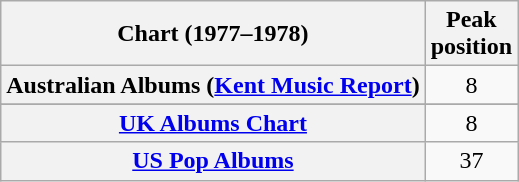<table class="wikitable sortable plainrowheaders">
<tr>
<th scope="col">Chart (1977–1978)</th>
<th scope="col">Peak<br>position</th>
</tr>
<tr>
<th scope="row">Australian Albums (<a href='#'>Kent Music Report</a>)</th>
<td style="text-align:center;">8</td>
</tr>
<tr>
</tr>
<tr>
</tr>
<tr>
</tr>
<tr>
<th scope="row"><a href='#'>UK Albums Chart</a></th>
<td align="center">8</td>
</tr>
<tr>
<th scope="row"><a href='#'>US Pop Albums</a></th>
<td align="center">37</td>
</tr>
</table>
